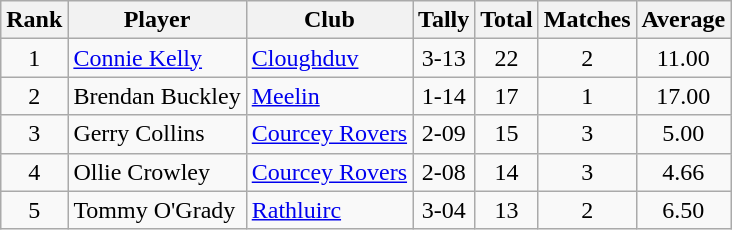<table class="wikitable">
<tr>
<th>Rank</th>
<th>Player</th>
<th>Club</th>
<th>Tally</th>
<th>Total</th>
<th>Matches</th>
<th>Average</th>
</tr>
<tr>
<td rowspan="1" style="text-align:center;">1</td>
<td><a href='#'>Connie Kelly</a></td>
<td><a href='#'>Cloughduv</a></td>
<td align=center>3-13</td>
<td align=center>22</td>
<td align=center>2</td>
<td align=center>11.00</td>
</tr>
<tr>
<td rowspan="1" style="text-align:center;">2</td>
<td>Brendan Buckley</td>
<td><a href='#'>Meelin</a></td>
<td align=center>1-14</td>
<td align=center>17</td>
<td align=center>1</td>
<td align=center>17.00</td>
</tr>
<tr>
<td rowspan="1" style="text-align:center;">3</td>
<td>Gerry Collins</td>
<td><a href='#'>Courcey Rovers</a></td>
<td align=center>2-09</td>
<td align=center>15</td>
<td align=center>3</td>
<td align=center>5.00</td>
</tr>
<tr>
<td rowspan="1" style="text-align:center;">4</td>
<td>Ollie Crowley</td>
<td><a href='#'>Courcey Rovers</a></td>
<td align=center>2-08</td>
<td align=center>14</td>
<td align=center>3</td>
<td align=center>4.66</td>
</tr>
<tr>
<td rowspan="1" style="text-align:center;">5</td>
<td>Tommy O'Grady</td>
<td><a href='#'>Rathluirc</a></td>
<td align=center>3-04</td>
<td align=center>13</td>
<td align=center>2</td>
<td align=center>6.50</td>
</tr>
</table>
